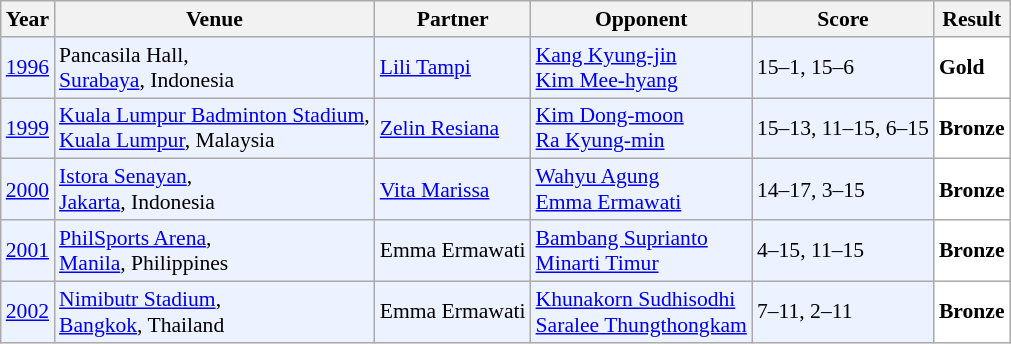<table class="sortable wikitable" style="font-size: 90%;">
<tr>
<th>Year</th>
<th>Venue</th>
<th>Partner</th>
<th>Opponent</th>
<th>Score</th>
<th>Result</th>
</tr>
<tr style="background:#ECF2FF">
<td align="center"><a href='#'>1996</a></td>
<td align="left">Pancasila Hall,<br><a href='#'>Surabaya</a>, Indonesia</td>
<td align="left"> <a href='#'>Lili Tampi</a></td>
<td align="left"> <a href='#'>Kang Kyung-jin</a><br> <a href='#'>Kim Mee-hyang</a></td>
<td align="left">15–1, 15–6</td>
<td style="text-align:left; background:white"> <strong>Gold</strong></td>
</tr>
<tr style="background:#ECF2FF">
<td align="center"><a href='#'>1999</a></td>
<td align="left"><a href='#'>Kuala Lumpur Badminton Stadium</a>,<br><a href='#'>Kuala Lumpur</a>, Malaysia</td>
<td align="left"> <a href='#'>Zelin Resiana</a></td>
<td align="left"> <a href='#'>Kim Dong-moon</a><br> <a href='#'>Ra Kyung-min</a></td>
<td align="left">15–13, 11–15, 6–15</td>
<td style="text-align:left; background:white"> <strong>Bronze</strong></td>
</tr>
<tr style="background:#ECF2FF">
<td align="center"><a href='#'>2000</a></td>
<td align="left"><a href='#'>Istora Senayan</a>,<br><a href='#'>Jakarta</a>, Indonesia</td>
<td align="left"> <a href='#'>Vita Marissa</a></td>
<td align="left"> <a href='#'>Wahyu Agung</a><br> <a href='#'>Emma Ermawati</a></td>
<td align="left">14–17, 3–15</td>
<td style="text-align:left; background:white"> <strong>Bronze</strong></td>
</tr>
<tr style="background:#ECF2FF">
<td align="center"><a href='#'>2001</a></td>
<td align="left"><a href='#'>PhilSports Arena</a>,<br><a href='#'>Manila</a>, Philippines</td>
<td align="left"> Emma Ermawati</td>
<td align="left"> <a href='#'>Bambang Suprianto</a><br> <a href='#'>Minarti Timur</a></td>
<td align="left">4–15, 11–15</td>
<td style="text-align:left; background:white"> <strong>Bronze</strong></td>
</tr>
<tr style="background:#ECF2FF">
<td align="center"><a href='#'>2002</a></td>
<td align="left"><a href='#'>Nimibutr Stadium</a>,<br><a href='#'>Bangkok</a>, Thailand</td>
<td align="left"> Emma Ermawati</td>
<td align="left"> <a href='#'>Khunakorn Sudhisodhi</a><br> <a href='#'>Saralee Thungthongkam</a></td>
<td align="left">7–11, 2–11</td>
<td style="text-align:left; background:white"> <strong>Bronze</strong></td>
</tr>
</table>
